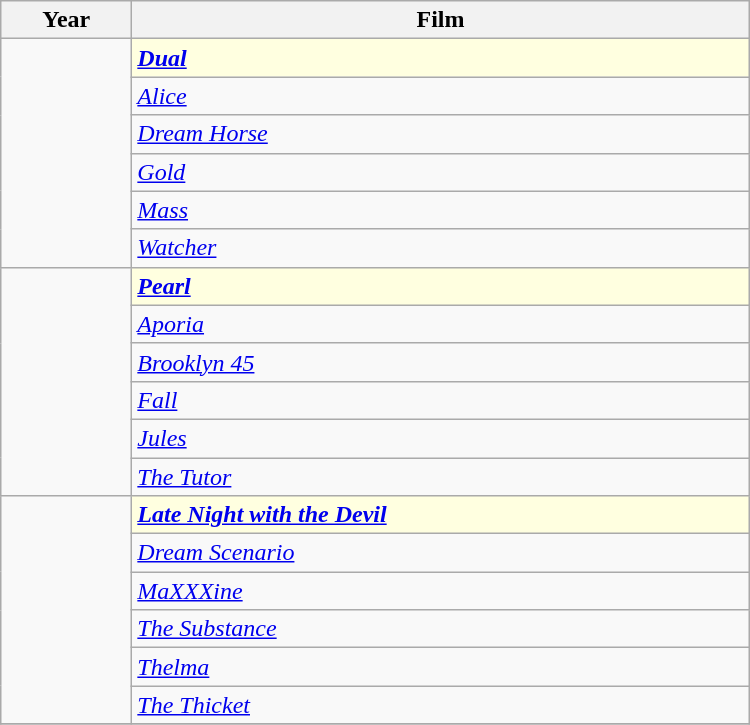<table width="500" align="centre" class="wikitable">
<tr>
<th width="80">Year</th>
<th>Film</th>
</tr>
<tr>
<td rowspan=6></td>
<td style="background:lightyellow"><strong><em><a href='#'>Dual</a></em></strong></td>
</tr>
<tr>
<td><em><a href='#'>Alice</a></em></td>
</tr>
<tr>
<td><em><a href='#'>Dream Horse</a></em></td>
</tr>
<tr>
<td><em><a href='#'>Gold</a></em></td>
</tr>
<tr>
<td><em><a href='#'>Mass</a></em></td>
</tr>
<tr>
<td><em><a href='#'>Watcher</a></em></td>
</tr>
<tr>
<td rowspan=6></td>
<td style="background:lightyellow"><strong><em><a href='#'>Pearl</a></em></strong></td>
</tr>
<tr>
<td><em><a href='#'>Aporia</a></em></td>
</tr>
<tr>
<td><em><a href='#'>Brooklyn 45</a></em></td>
</tr>
<tr>
<td><em><a href='#'>Fall</a></em></td>
</tr>
<tr>
<td><em><a href='#'>Jules</a></em></td>
</tr>
<tr>
<td><em><a href='#'>The Tutor</a></em></td>
</tr>
<tr>
<td rowspan="6"></td>
<td style="background:lightyellow"><strong><em><a href='#'>Late Night with the Devil</a></em></strong></td>
</tr>
<tr>
<td><em><a href='#'>Dream Scenario</a></em></td>
</tr>
<tr>
<td><em><a href='#'>MaXXXine</a></em></td>
</tr>
<tr>
<td><em><a href='#'>The Substance</a></em></td>
</tr>
<tr>
<td><em><a href='#'>Thelma</a></em></td>
</tr>
<tr>
<td><em><a href='#'>The Thicket</a></em></td>
</tr>
<tr>
</tr>
</table>
